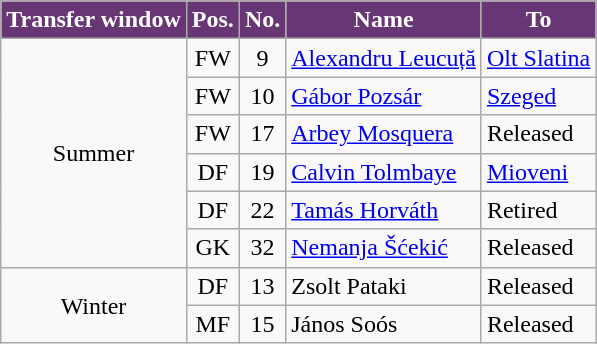<table class="wikitable plainrowheaders sortable">
<tr>
<th style="background:#683675; color:#FFFFFF">Transfer window</th>
<th style="background:#683675; color:#FFFFFF">Pos.</th>
<th style="background:#683675; color:#FFFFFF">No.</th>
<th style="background:#683675; color:#FFFFFF">Name</th>
<th style="background:#683675; color:#FFFFFF">To</th>
</tr>
<tr>
<td rowspan="6" style="text-align:center;">Summer</td>
<td style="text-align:center;">FW</td>
<td style="text-align:center;">9</td>
<td style="text-align:left;"> <a href='#'>Alexandru Leucuță</a></td>
<td style="text-align:left;"> <a href='#'>Olt Slatina</a></td>
</tr>
<tr>
<td style="text-align:center;">FW</td>
<td style="text-align:center;">10</td>
<td style="text-align:left;"> <a href='#'>Gábor Pozsár</a></td>
<td style="text-align:left;"><a href='#'>Szeged</a></td>
</tr>
<tr>
<td style="text-align:center;">FW</td>
<td style="text-align:center;">17</td>
<td style="text-align:left;"> <a href='#'>Arbey Mosquera</a></td>
<td style="text-align:left;">Released</td>
</tr>
<tr>
<td style="text-align:center;">DF</td>
<td style="text-align:center;">19</td>
<td style="text-align:left;"> <a href='#'>Calvin Tolmbaye</a></td>
<td style="text-align:left;"> <a href='#'>Mioveni</a></td>
</tr>
<tr>
<td style="text-align:center;">DF</td>
<td style="text-align:center;">22</td>
<td style="text-align:left;"> <a href='#'>Tamás Horváth</a></td>
<td style="text-align:left;">Retired</td>
</tr>
<tr>
<td style="text-align:center;">GK</td>
<td style="text-align:center;">32</td>
<td style="text-align:left;"> <a href='#'>Nemanja Šćekić</a></td>
<td style="text-align:left;">Released</td>
</tr>
<tr>
<td rowspan="2" style="text-align:center;">Winter</td>
<td style="text-align:center;">DF</td>
<td style="text-align:center;">13</td>
<td style="text-align:left;"> Zsolt Pataki</td>
<td style="text-align:left;">Released</td>
</tr>
<tr>
<td style="text-align:center;">MF</td>
<td style="text-align:center;">15</td>
<td style="text-align:left;"> János Soós</td>
<td style="text-align:left;">Released</td>
</tr>
</table>
